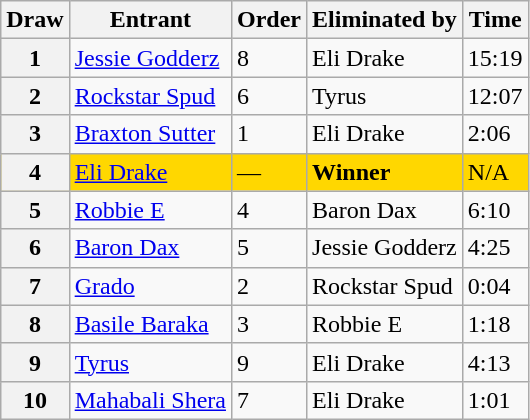<table class="wikitable sortable">
<tr>
<th>Draw</th>
<th>Entrant</th>
<th>Order</th>
<th>Eliminated by</th>
<th>Time</th>
</tr>
<tr>
<th>1</th>
<td><a href='#'>Jessie Godderz</a></td>
<td>8</td>
<td>Eli Drake</td>
<td>15:19</td>
</tr>
<tr>
<th>2</th>
<td><a href='#'>Rockstar Spud</a></td>
<td>6</td>
<td>Tyrus</td>
<td>12:07</td>
</tr>
<tr>
<th>3</th>
<td><a href='#'>Braxton Sutter</a></td>
<td>1</td>
<td>Eli Drake</td>
<td>2:06</td>
</tr>
<tr style="background: gold">
<th>4</th>
<td><a href='#'>Eli Drake</a></td>
<td>—</td>
<td><strong>Winner</strong></td>
<td>N/A</td>
</tr>
<tr>
<th>5</th>
<td><a href='#'>Robbie E</a></td>
<td>4</td>
<td>Baron Dax</td>
<td>6:10</td>
</tr>
<tr>
<th>6</th>
<td><a href='#'>Baron Dax</a></td>
<td>5</td>
<td>Jessie Godderz</td>
<td>4:25</td>
</tr>
<tr>
<th>7</th>
<td><a href='#'>Grado</a></td>
<td>2</td>
<td>Rockstar Spud</td>
<td>0:04</td>
</tr>
<tr>
<th>8</th>
<td><a href='#'>Basile Baraka</a></td>
<td>3</td>
<td>Robbie E</td>
<td>1:18</td>
</tr>
<tr>
<th>9</th>
<td><a href='#'>Tyrus</a></td>
<td>9</td>
<td>Eli Drake</td>
<td>4:13</td>
</tr>
<tr>
<th>10</th>
<td><a href='#'>Mahabali Shera</a></td>
<td>7</td>
<td>Eli Drake</td>
<td>1:01</td>
</tr>
</table>
